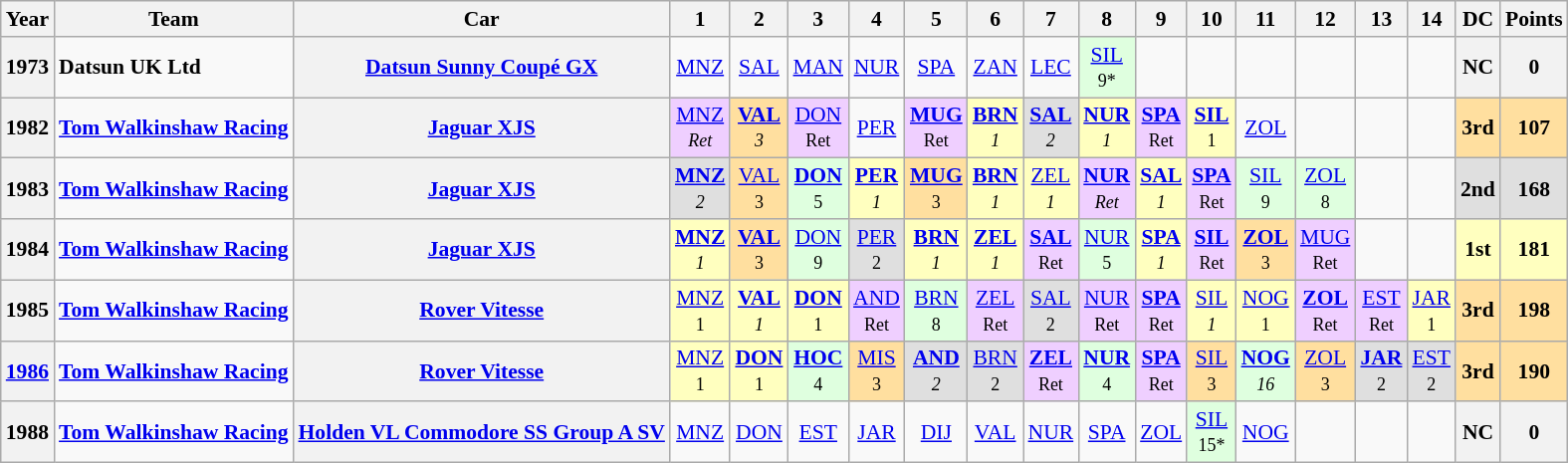<table class="wikitable" style="text-align:center; font-size:90%">
<tr>
<th>Year</th>
<th>Team</th>
<th>Car</th>
<th>1</th>
<th>2</th>
<th>3</th>
<th>4</th>
<th>5</th>
<th>6</th>
<th>7</th>
<th>8</th>
<th>9</th>
<th>10</th>
<th>11</th>
<th>12</th>
<th>13</th>
<th>14</th>
<th>DC</th>
<th>Points</th>
</tr>
<tr>
<th>1973</th>
<td align="left"> <strong>Datsun UK Ltd</strong></td>
<th><a href='#'>Datsun Sunny Coupé GX</a></th>
<td><a href='#'>MNZ</a></td>
<td><a href='#'>SAL</a></td>
<td><a href='#'>MAN</a></td>
<td><a href='#'>NUR</a></td>
<td><a href='#'>SPA</a></td>
<td><a href='#'>ZAN</a></td>
<td><a href='#'>LEC</a></td>
<td style="background:#dfffdf;"><a href='#'>SIL</a><br><small>9*</small></td>
<td></td>
<td></td>
<td></td>
<td></td>
<td></td>
<td></td>
<th>NC</th>
<th>0</th>
</tr>
<tr>
<th>1982</th>
<td align="left"> <strong><a href='#'>Tom Walkinshaw Racing</a></strong></td>
<th><a href='#'>Jaguar XJS</a></th>
<td style="background:#efcfff;"><a href='#'>MNZ</a><br><small><em>Ret</em></small></td>
<td style="background:#ffdf9f;"><strong><a href='#'>VAL</a></strong><br><small><em>3</em></small></td>
<td style="background:#efcfff;"><a href='#'>DON</a><br><small>Ret</small></td>
<td><a href='#'>PER</a></td>
<td style="background:#efcfff;"><strong><a href='#'>MUG</a></strong><br><small>Ret</small></td>
<td style="background:#ffffbf;"><strong><a href='#'>BRN</a></strong><br><small><em>1</em></small></td>
<td style="background:#dfdfdf;"><strong><a href='#'>SAL</a></strong><br><small><em>2</em></small></td>
<td style="background:#ffffbf;"><strong><a href='#'>NUR</a></strong><br><small><em>1</em></small></td>
<td style="background:#efcfff;"><strong><a href='#'>SPA</a></strong><br><small>Ret</small></td>
<td style="background:#ffffbf;"><strong><a href='#'>SIL</a></strong><br><small>1</small></td>
<td><a href='#'>ZOL</a></td>
<td></td>
<td></td>
<td></td>
<th style="background:#ffdf9f;">3rd</th>
<th style="background:#ffdf9f;">107</th>
</tr>
<tr>
<th>1983</th>
<td align="left"> <strong><a href='#'>Tom Walkinshaw Racing</a></strong></td>
<th><a href='#'>Jaguar XJS</a></th>
<td style="background:#dfdfdf;"><strong><a href='#'>MNZ</a></strong><br><small><em>2</em></small></td>
<td style="background:#ffdf9f;"><a href='#'>VAL</a><br><small>3</small></td>
<td style="background:#dfffdf;"><strong><a href='#'>DON</a></strong><br><small>5</small></td>
<td style="background:#ffffbf;"><strong><a href='#'>PER</a></strong><br><small><em>1</em></small></td>
<td style="background:#ffdf9f;"><strong><a href='#'>MUG</a></strong><br><small>3</small></td>
<td style="background:#ffffbf;"><strong><a href='#'>BRN</a></strong><br><small><em>1</em></small></td>
<td style="background:#ffffbf;"><a href='#'>ZEL</a><br><small><em>1</em></small></td>
<td style="background:#efcfff;"><strong><a href='#'>NUR</a></strong><br><small><em>Ret</em></small></td>
<td style="background:#ffffbf;"><strong><a href='#'>SAL</a></strong><br><small><em>1</em></small></td>
<td style="background:#efcfff;"><strong><a href='#'>SPA</a></strong><br><small>Ret</small></td>
<td style="background:#dfffdf;"><a href='#'>SIL</a><br><small>9</small></td>
<td style="background:#dfffdf;"><a href='#'>ZOL</a><br><small>8</small></td>
<td></td>
<td></td>
<th style="background:#dfdfdf;">2nd</th>
<th style="background:#dfdfdf;">168</th>
</tr>
<tr>
<th>1984</th>
<td align="left"><strong> <a href='#'>Tom Walkinshaw Racing</a></strong></td>
<th><a href='#'>Jaguar XJS</a></th>
<td style="background:#ffffbf;"><strong><a href='#'>MNZ</a></strong><br><small><em>1</em></small></td>
<td style="background:#ffdf9f;"><strong><a href='#'>VAL</a></strong><br><small>3</small></td>
<td style="background:#dfffdf;"><a href='#'>DON</a><br><small>9</small></td>
<td style="background:#dfdfdf;"><a href='#'>PER</a><br><small>2</small></td>
<td style="background:#ffffbf;"><strong><a href='#'>BRN</a></strong><br><small><em>1</em></small></td>
<td style="background:#ffffbf;"><strong><a href='#'>ZEL</a></strong><br><small><em>1</em></small></td>
<td style="background:#efcfff;"><strong><a href='#'>SAL</a></strong><br><small>Ret</small></td>
<td style="background:#dfffdf;"><a href='#'>NUR</a><br><small>5</small></td>
<td style="background:#ffffbf;"><strong><a href='#'>SPA</a></strong><br><small><em>1</em></small></td>
<td style="background:#efcfff;"><strong><a href='#'>SIL</a></strong><br><small>Ret</small></td>
<td style="background:#ffdf9f;"><strong><a href='#'>ZOL</a></strong><br><small>3</small></td>
<td style="background:#efcfff;"><a href='#'>MUG</a><br><small>Ret</small></td>
<td></td>
<td></td>
<th style="background:#ffffbf;">1st</th>
<th style="background:#ffffbf;">181</th>
</tr>
<tr>
<th>1985</th>
<td align="left"><strong> <a href='#'>Tom Walkinshaw Racing</a></strong></td>
<th><a href='#'>Rover Vitesse</a></th>
<td style="background:#ffffbf;"><a href='#'>MNZ</a><br><small>1</small></td>
<td style="background:#ffffbf;"><strong><a href='#'>VAL</a></strong><br><small><em>1</em></small></td>
<td style="background:#ffffbf;"><strong><a href='#'>DON</a></strong><br><small>1</small></td>
<td style="background:#efcfff;"><a href='#'>AND</a><br><small>Ret</small></td>
<td style="background:#dfffdf;"><a href='#'>BRN</a><br><small>8</small></td>
<td style="background:#efcfff;"><a href='#'>ZEL</a><br><small>Ret</small></td>
<td style="background:#dfdfdf;"><a href='#'>SAL</a><br><small>2</small></td>
<td style="background:#efcfff;"><a href='#'>NUR</a><br><small>Ret</small></td>
<td style="background:#efcfff;"><strong><a href='#'>SPA</a></strong><br><small>Ret</small></td>
<td style="background:#ffffbf;"><a href='#'>SIL</a><br><small><em>1</em></small></td>
<td style="background:#ffffbf;"><a href='#'>NOG</a><br><small>1</small></td>
<td style="background:#efcfff;"><strong><a href='#'>ZOL</a></strong><br><small>Ret</small></td>
<td style="background:#efcfff;"><a href='#'>EST</a><br><small>Ret</small></td>
<td style="background:#ffffbf;"><a href='#'>JAR</a><br><small>1</small></td>
<th style="background:#ffdf9f;">3rd</th>
<th style="background:#ffdf9f;">198</th>
</tr>
<tr>
<th><a href='#'>1986</a></th>
<td align="left"><strong> <a href='#'>Tom Walkinshaw Racing</a></strong></td>
<th><a href='#'>Rover Vitesse</a></th>
<td style="background:#ffffbf;"><a href='#'>MNZ</a><br><small>1</small></td>
<td style="background:#ffffbf;"><strong><a href='#'>DON</a></strong><br><small>1</small></td>
<td style="background:#dfffdf;"><strong><a href='#'>HOC</a></strong><br><small>4</small></td>
<td style="background:#ffdf9f;"><a href='#'>MIS</a><br><small>3</small></td>
<td style="background:#dfdfdf;"><strong><a href='#'>AND</a></strong><br><small><em>2</em></small></td>
<td style="background:#dfdfdf;"><a href='#'>BRN</a><br><small>2</small></td>
<td style="background:#efcfff;"><strong><a href='#'>ZEL</a></strong><br><small>Ret</small></td>
<td style="background:#dfffdf;"><strong><a href='#'>NUR</a></strong><br><small>4</small></td>
<td style="background:#efcfff;"><strong><a href='#'>SPA</a></strong><br><small>Ret</small></td>
<td style="background:#ffdf9f;"><a href='#'>SIL</a><br><small>3</small></td>
<td style="background:#dfffdf;"><strong><a href='#'>NOG</a></strong><br><small><em>16</em></small></td>
<td style="background:#ffdf9f;"><a href='#'>ZOL</a><br><small>3</small></td>
<td style="background:#dfdfdf;"><strong><a href='#'>JAR</a></strong><br><small>2</small></td>
<td style="background:#dfdfdf;"><a href='#'>EST</a><br><small>2</small></td>
<th style="background:#ffdf9f;">3rd</th>
<th style="background:#ffdf9f;">190</th>
</tr>
<tr>
<th>1988</th>
<td align="left"> <strong><a href='#'>Tom Walkinshaw Racing</a></strong></td>
<th><a href='#'>Holden VL Commodore SS Group A SV</a></th>
<td><a href='#'>MNZ</a></td>
<td><a href='#'>DON</a></td>
<td><a href='#'>EST</a></td>
<td><a href='#'>JAR</a></td>
<td><a href='#'>DIJ</a></td>
<td><a href='#'>VAL</a></td>
<td><a href='#'>NUR</a></td>
<td><a href='#'>SPA</a></td>
<td><a href='#'>ZOL</a></td>
<td style="background:#dfffdf;"><a href='#'>SIL</a><br><small>15*</small></td>
<td><a href='#'>NOG</a></td>
<td></td>
<td></td>
<td></td>
<th>NC</th>
<th>0</th>
</tr>
</table>
